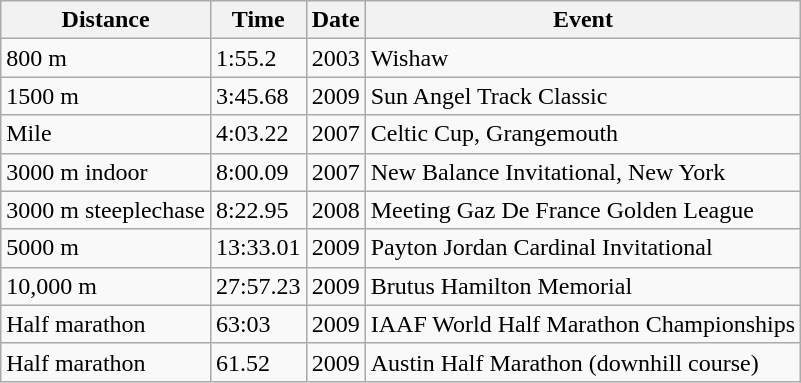<table class="wikitable">
<tr>
<th>Distance</th>
<th>Time</th>
<th>Date</th>
<th>Event</th>
</tr>
<tr>
<td>800 m</td>
<td>1:55.2</td>
<td>2003</td>
<td>Wishaw</td>
</tr>
<tr>
<td>1500 m</td>
<td>3:45.68</td>
<td>2009</td>
<td>Sun Angel Track Classic</td>
</tr>
<tr>
<td>Mile</td>
<td>4:03.22</td>
<td>2007</td>
<td>Celtic Cup, Grangemouth</td>
</tr>
<tr>
<td>3000 m indoor</td>
<td>8:00.09</td>
<td>2007</td>
<td>New Balance Invitational, New York</td>
</tr>
<tr>
<td>3000 m steeplechase</td>
<td>8:22.95</td>
<td>2008</td>
<td>Meeting Gaz De France Golden League</td>
</tr>
<tr>
<td>5000 m</td>
<td>13:33.01</td>
<td>2009</td>
<td>Payton Jordan Cardinal Invitational</td>
</tr>
<tr>
<td>10,000 m</td>
<td>27:57.23</td>
<td>2009</td>
<td>Brutus Hamilton Memorial</td>
</tr>
<tr>
<td>Half marathon</td>
<td>63:03</td>
<td>2009</td>
<td>IAAF World Half Marathon Championships</td>
</tr>
<tr>
<td>Half marathon</td>
<td>61.52</td>
<td>2009</td>
<td>Austin Half Marathon (downhill course)</td>
</tr>
</table>
